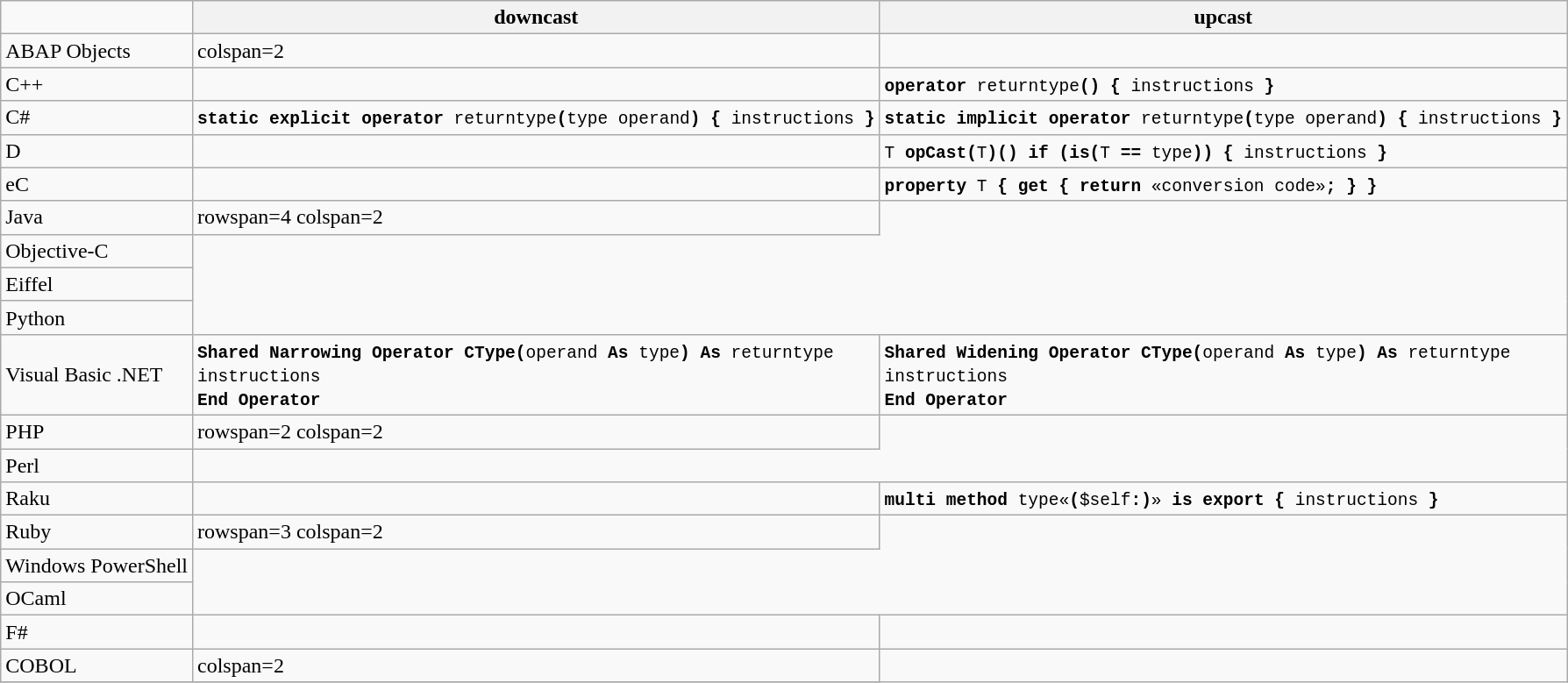<table class="wikitable">
<tr>
<td></td>
<th>downcast</th>
<th>upcast</th>
</tr>
<tr>
<td>ABAP Objects</td>
<td>colspan=2 </td>
</tr>
<tr>
<td>C++</td>
<td></td>
<td><code><strong>operator </strong>returntype<strong>() { </strong>instructions<strong> }</strong></code></td>
</tr>
<tr>
<td>C#</td>
<td><code><strong>static explicit operator </strong>returntype<strong>(</strong>type operand<strong>) { </strong>instructions<strong> }</strong></code></td>
<td><code><strong>static implicit operator </strong>returntype<strong>(</strong>type operand<strong>) { </strong>instructions<strong> }</strong></code></td>
</tr>
<tr>
<td>D</td>
<td></td>
<td><code>T <strong>opCast(</strong>T<strong>)() if (is(</strong>T<strong> == </strong>type<strong>)) { </strong>instructions<strong> }</strong></code></td>
</tr>
<tr>
<td>eC</td>
<td></td>
<td><code><strong>property</strong> T <strong>{ get { return</strong> «conversion code»<strong>; } }</strong></code></td>
</tr>
<tr>
<td>Java</td>
<td>rowspan=4 colspan=2 </td>
</tr>
<tr>
<td>Objective-C</td>
</tr>
<tr>
<td>Eiffel</td>
</tr>
<tr>
<td>Python</td>
</tr>
<tr>
<td>Visual Basic .NET</td>
<td><code><strong>Shared Narrowing Operator CType(</strong>operand<strong> As </strong>type<strong>) As </strong>returntype<strong> <br> </strong>instructions <strong> <br> End Operator</strong> </code></td>
<td><code><strong>Shared Widening Operator CType(</strong>operand<strong> As </strong>type<strong>) As </strong>returntype<strong> <br> </strong>instructions <strong> <br> End Operator</strong></code></td>
</tr>
<tr>
<td>PHP</td>
<td>rowspan=2 colspan=2 </td>
</tr>
<tr>
<td>Perl</td>
</tr>
<tr>
<td>Raku</td>
<td></td>
<td><code><strong>multi method </strong>type«<strong>(</strong>$self<strong>:)</strong>» <strong>is export {</strong> instructions <strong>}</strong></code></td>
</tr>
<tr>
<td>Ruby</td>
<td>rowspan=3 colspan=2 </td>
</tr>
<tr>
<td>Windows PowerShell</td>
</tr>
<tr>
<td>OCaml</td>
</tr>
<tr>
<td>F#</td>
<td></td>
<td></td>
</tr>
<tr>
<td>COBOL</td>
<td>colspan=2 </td>
</tr>
<tr>
</tr>
</table>
